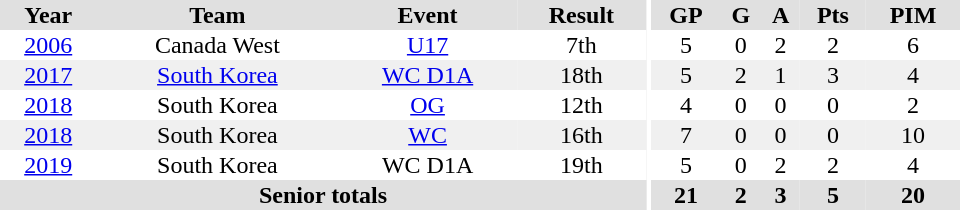<table border="0" cellpadding="1" cellspacing="0" ID="Table3" style="text-align:center; width:40em">
<tr ALIGN="center" bgcolor="#e0e0e0">
<th>Year</th>
<th>Team</th>
<th>Event</th>
<th>Result</th>
<th rowspan="99" bgcolor="#ffffff"></th>
<th>GP</th>
<th>G</th>
<th>A</th>
<th>Pts</th>
<th>PIM</th>
</tr>
<tr>
<td><a href='#'>2006</a></td>
<td>Canada West</td>
<td><a href='#'>U17</a></td>
<td>7th</td>
<td>5</td>
<td>0</td>
<td>2</td>
<td>2</td>
<td>6</td>
</tr>
<tr bgcolor="#f0f0f0">
<td><a href='#'>2017</a></td>
<td><a href='#'>South Korea</a></td>
<td><a href='#'>WC D1A</a></td>
<td>18th</td>
<td>5</td>
<td>2</td>
<td>1</td>
<td>3</td>
<td>4</td>
</tr>
<tr>
<td><a href='#'>2018</a></td>
<td>South Korea</td>
<td><a href='#'>OG</a></td>
<td>12th</td>
<td>4</td>
<td>0</td>
<td>0</td>
<td>0</td>
<td>2</td>
</tr>
<tr bgcolor="#f0f0f0">
<td><a href='#'>2018</a></td>
<td>South Korea</td>
<td><a href='#'>WC</a></td>
<td>16th</td>
<td>7</td>
<td>0</td>
<td>0</td>
<td>0</td>
<td>10</td>
</tr>
<tr>
<td><a href='#'>2019</a></td>
<td>South Korea</td>
<td>WC D1A</td>
<td>19th</td>
<td>5</td>
<td>0</td>
<td>2</td>
<td>2</td>
<td>4</td>
</tr>
<tr bgcolor="#e0e0e0">
<th colspan="4">Senior totals</th>
<th>21</th>
<th>2</th>
<th>3</th>
<th>5</th>
<th>20</th>
</tr>
</table>
